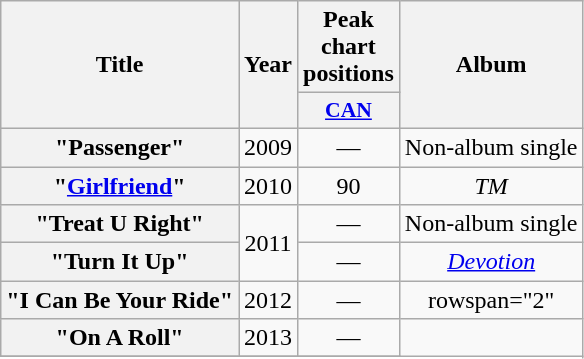<table class="wikitable plainrowheaders" style="text-align:center;">
<tr>
<th rowspan="2">Title</th>
<th rowspan="2">Year</th>
<th colspan="1">Peak chart positions</th>
<th rowspan="2">Album</th>
</tr>
<tr>
<th scope="col" style="width:3em;font-size:90%;"><a href='#'>CAN</a><br></th>
</tr>
<tr>
<th scope="row">"Passenger"<br></th>
<td>2009</td>
<td style="text-align:center;">—</td>
<td>Non-album single</td>
</tr>
<tr>
<th scope="row">"<a href='#'>Girlfriend</a>"<br></th>
<td>2010</td>
<td style="text-align:center;">90</td>
<td><em>TM</em></td>
</tr>
<tr>
<th scope="row">"Treat U Right"<br></th>
<td rowspan="2">2011</td>
<td style="text-align:center;">—</td>
<td>Non-album single</td>
</tr>
<tr>
<th scope="row">"Turn It Up"<br></th>
<td style="text-align:center;">—</td>
<td><em><a href='#'>Devotion</a></em></td>
</tr>
<tr>
<th scope="row">"I Can Be Your Ride"<br></th>
<td>2012</td>
<td style="text-align:center;">—</td>
<td>rowspan="2" </td>
</tr>
<tr>
<th scope="row">"On A Roll"<br></th>
<td>2013</td>
<td style="text-align:center;">—</td>
</tr>
<tr>
</tr>
</table>
